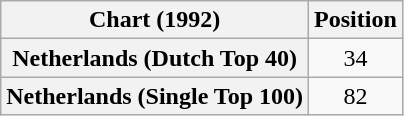<table class="wikitable sortable plainrowheaders" style="text-align:center">
<tr>
<th>Chart (1992)</th>
<th>Position</th>
</tr>
<tr>
<th scope="row">Netherlands (Dutch Top 40)</th>
<td>34</td>
</tr>
<tr>
<th scope="row">Netherlands (Single Top 100)</th>
<td>82</td>
</tr>
</table>
